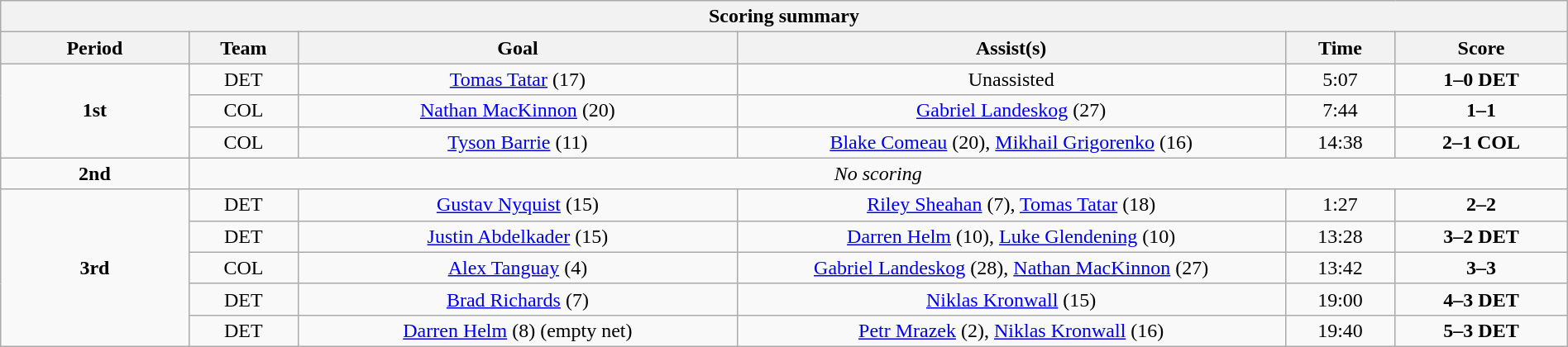<table style="width:100%;" class="wikitable">
<tr>
<th colspan=6>Scoring summary</th>
</tr>
<tr>
<th style="width:12%;">Period</th>
<th style="width:7%;">Team</th>
<th style="width:28%;">Goal</th>
<th style="width:35%;">Assist(s)</th>
<th style="width:7%;">Time</th>
<th style="width:11%;">Score</th>
</tr>
<tr>
<td align=center rowspan="3"><strong>1st</strong></td>
<td align=center>DET</td>
<td align=center><a href='#'>Tomas Tatar</a> (17)</td>
<td align=center>Unassisted</td>
<td align=center>5:07</td>
<td align=center><strong>1–0 DET</strong></td>
</tr>
<tr>
<td align=center>COL</td>
<td align=center><a href='#'>Nathan MacKinnon</a> (20)</td>
<td align=center><a href='#'>Gabriel Landeskog</a> (27)</td>
<td align=center>7:44</td>
<td align=center><strong>1–1</strong></td>
</tr>
<tr>
<td align=center>COL</td>
<td align=center><a href='#'>Tyson Barrie</a> (11)</td>
<td align=center><a href='#'>Blake Comeau</a> (20), <a href='#'>Mikhail Grigorenko</a> (16)</td>
<td align=center>14:38</td>
<td align=center><strong>2–1 COL</strong></td>
</tr>
<tr>
<td align=center><strong>2nd</strong></td>
<td colspan="5" align=center><em>No scoring</em></td>
</tr>
<tr>
<td align=center rowspan="5"><strong>3rd</strong></td>
<td align=center>DET</td>
<td align=center><a href='#'>Gustav Nyquist</a> (15)</td>
<td align=center><a href='#'>Riley Sheahan</a> (7), <a href='#'>Tomas Tatar</a> (18)</td>
<td align=center>1:27</td>
<td align=center><strong>2–2</strong></td>
</tr>
<tr>
<td align=center>DET</td>
<td align=center><a href='#'>Justin Abdelkader</a> (15)</td>
<td align=center><a href='#'>Darren Helm</a> (10), <a href='#'>Luke Glendening</a> (10)</td>
<td align=center>13:28</td>
<td align=center><strong>3–2 DET</strong></td>
</tr>
<tr>
<td align=center>COL</td>
<td align=center><a href='#'>Alex Tanguay</a> (4)</td>
<td align=center><a href='#'>Gabriel Landeskog</a> (28), <a href='#'>Nathan MacKinnon</a> (27)</td>
<td align=center>13:42</td>
<td align=center><strong>3–3</strong></td>
</tr>
<tr>
<td align=center>DET</td>
<td align=center><a href='#'>Brad Richards</a> (7)</td>
<td align=center><a href='#'>Niklas Kronwall</a> (15)</td>
<td align=center>19:00</td>
<td align=center><strong>4–3 DET</strong></td>
</tr>
<tr>
<td align=center>DET</td>
<td align=center><a href='#'>Darren Helm</a> (8) (empty net)</td>
<td align=center><a href='#'>Petr Mrazek</a> (2), <a href='#'>Niklas Kronwall</a> (16)</td>
<td align=center>19:40</td>
<td align=center><strong>5–3 DET</strong></td>
</tr>
</table>
